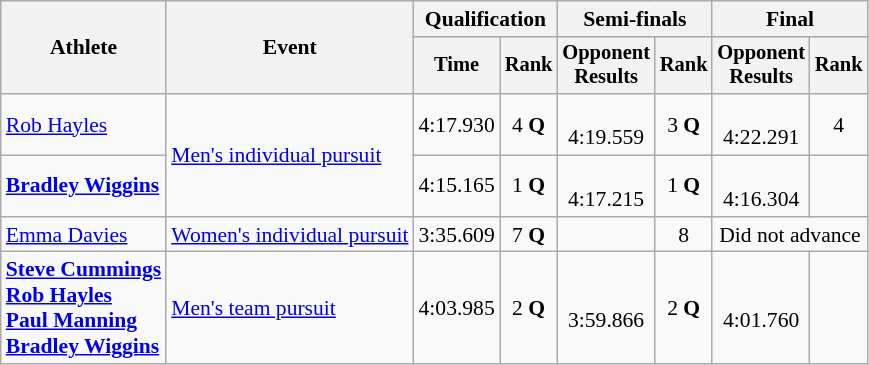<table class=wikitable style="font-size:90%">
<tr>
<th rowspan="2">Athlete</th>
<th rowspan="2">Event</th>
<th colspan="2">Qualification</th>
<th colspan="2">Semi-finals</th>
<th colspan="2">Final</th>
</tr>
<tr style="font-size:95%">
<th>Time</th>
<th>Rank</th>
<th>Opponent<br>Results</th>
<th>Rank</th>
<th>Opponent<br>Results</th>
<th>Rank</th>
</tr>
<tr align=center>
<td align=left><a href='#'>Rob Hayles</a></td>
<td align=left rowspan=2><a href='#'>Men's individual pursuit</a></td>
<td>4:17.930</td>
<td>4 <strong>Q</strong></td>
<td><br>4:19.559</td>
<td>3 <strong>Q</strong></td>
<td><br>4:22.291</td>
<td>4</td>
</tr>
<tr align=center>
<td align=left><strong><a href='#'>Bradley Wiggins</a></strong></td>
<td>4:15.165</td>
<td>1 <strong>Q</strong></td>
<td><br>4:17.215</td>
<td>1 <strong>Q</strong></td>
<td><br>4:16.304</td>
<td></td>
</tr>
<tr align=center>
<td align=left><a href='#'>Emma Davies</a></td>
<td align=left><a href='#'>Women's individual pursuit</a></td>
<td>3:35.609</td>
<td>7 <strong>Q</strong></td>
<td><br></td>
<td>8</td>
<td colspan=2>Did not advance</td>
</tr>
<tr align=center>
<td align=left><strong><a href='#'>Steve Cummings</a><br><a href='#'>Rob Hayles</a><br><a href='#'>Paul Manning</a><br><a href='#'>Bradley Wiggins</a></strong></td>
<td align=left><a href='#'>Men's team pursuit</a></td>
<td>4:03.985</td>
<td>2 <strong>Q</strong></td>
<td><br>3:59.866</td>
<td>2 <strong>Q</strong></td>
<td><br>4:01.760</td>
<td></td>
</tr>
</table>
